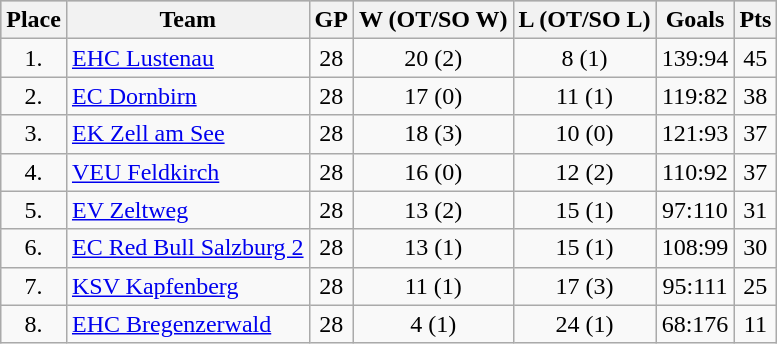<table class="wikitable">
<tr style="background-color:#c0c0c0;">
<th>Place</th>
<th>Team</th>
<th>GP</th>
<th>W (OT/SO W)</th>
<th>L (OT/SO L)</th>
<th>Goals</th>
<th>Pts</th>
</tr>
<tr>
<td align="center">1.</td>
<td><a href='#'>EHC Lustenau</a></td>
<td align="center">28</td>
<td align="center">20 (2)</td>
<td align="center">8 (1)</td>
<td align="center">139:94</td>
<td align="center">45</td>
</tr>
<tr>
<td align="center">2.</td>
<td><a href='#'>EC Dornbirn</a></td>
<td align="center">28</td>
<td align="center">17 (0)</td>
<td align="center">11 (1)</td>
<td align="center">119:82</td>
<td align="center">38</td>
</tr>
<tr>
<td align="center">3.</td>
<td><a href='#'>EK Zell am See</a></td>
<td align="center">28</td>
<td align="center">18 (3)</td>
<td align="center">10 (0)</td>
<td align="center">121:93</td>
<td align="center">37</td>
</tr>
<tr>
<td align="center">4.</td>
<td><a href='#'>VEU Feldkirch</a></td>
<td align="center">28</td>
<td align="center">16 (0)</td>
<td align="center">12 (2)</td>
<td align="center">110:92</td>
<td align="center">37</td>
</tr>
<tr>
<td align="center">5.</td>
<td><a href='#'>EV Zeltweg</a></td>
<td align="center">28</td>
<td align="center">13 (2)</td>
<td align="center">15 (1)</td>
<td align="center">97:110</td>
<td align="center">31</td>
</tr>
<tr>
<td align="center">6.</td>
<td><a href='#'>EC Red Bull Salzburg 2</a></td>
<td align="center">28</td>
<td align="center">13 (1)</td>
<td align="center">15 (1)</td>
<td align="center">108:99</td>
<td align="center">30</td>
</tr>
<tr>
<td align="center">7.</td>
<td><a href='#'>KSV Kapfenberg</a></td>
<td align="center">28</td>
<td align="center">11 (1)</td>
<td align="center">17 (3)</td>
<td align="center">95:111</td>
<td align="center">25</td>
</tr>
<tr>
<td align="center">8.</td>
<td><a href='#'>EHC Bregenzerwald</a></td>
<td align="center">28</td>
<td align="center">4 (1)</td>
<td align="center">24 (1)</td>
<td align="center">68:176</td>
<td align="center">11</td>
</tr>
</table>
